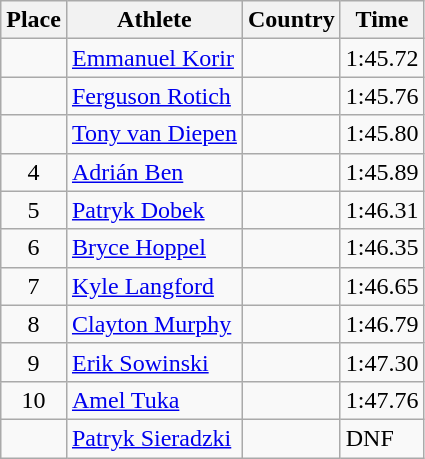<table class="wikitable">
<tr>
<th>Place</th>
<th>Athlete</th>
<th>Country</th>
<th>Time</th>
</tr>
<tr>
<td align=center></td>
<td><a href='#'>Emmanuel Korir</a></td>
<td></td>
<td>1:45.72</td>
</tr>
<tr>
<td align=center></td>
<td><a href='#'>Ferguson Rotich</a></td>
<td></td>
<td>1:45.76</td>
</tr>
<tr>
<td align=center></td>
<td><a href='#'>Tony van Diepen</a></td>
<td></td>
<td>1:45.80</td>
</tr>
<tr>
<td align=center>4</td>
<td><a href='#'>Adrián Ben</a></td>
<td></td>
<td>1:45.89</td>
</tr>
<tr>
<td align=center>5</td>
<td><a href='#'>Patryk Dobek</a></td>
<td></td>
<td>1:46.31</td>
</tr>
<tr>
<td align=center>6</td>
<td><a href='#'>Bryce Hoppel</a></td>
<td></td>
<td>1:46.35</td>
</tr>
<tr>
<td align=center>7</td>
<td><a href='#'>Kyle Langford</a></td>
<td></td>
<td>1:46.65</td>
</tr>
<tr>
<td align=center>8</td>
<td><a href='#'>Clayton Murphy</a></td>
<td></td>
<td>1:46.79</td>
</tr>
<tr>
<td align=center>9</td>
<td><a href='#'>Erik Sowinski</a></td>
<td></td>
<td>1:47.30</td>
</tr>
<tr>
<td align=center>10</td>
<td><a href='#'>Amel Tuka</a></td>
<td></td>
<td>1:47.76</td>
</tr>
<tr>
<td align=center></td>
<td><a href='#'>Patryk Sieradzki</a></td>
<td></td>
<td>DNF</td>
</tr>
</table>
